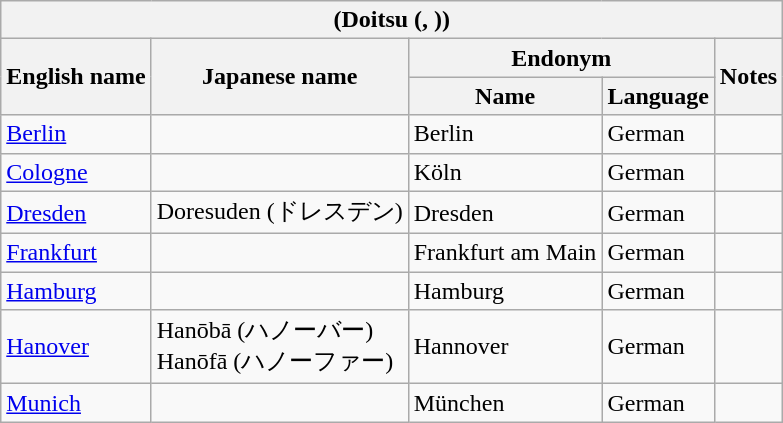<table class="wikitable sortable">
<tr>
<th colspan="5"> (Doitsu (, ))</th>
</tr>
<tr>
<th rowspan="2">English name</th>
<th rowspan="2">Japanese name</th>
<th colspan="2">Endonym</th>
<th rowspan="2">Notes</th>
</tr>
<tr>
<th>Name</th>
<th>Language</th>
</tr>
<tr>
<td><a href='#'>Berlin</a></td>
<td></td>
<td>Berlin</td>
<td>German</td>
<td></td>
</tr>
<tr>
<td><a href='#'>Cologne</a></td>
<td></td>
<td>Köln</td>
<td>German</td>
<td></td>
</tr>
<tr>
<td><a href='#'>Dresden</a></td>
<td>Doresuden (ドレスデン)</td>
<td>Dresden</td>
<td>German</td>
<td></td>
</tr>
<tr>
<td><a href='#'>Frankfurt</a></td>
<td></td>
<td>Frankfurt am Main</td>
<td>German</td>
<td></td>
</tr>
<tr>
<td><a href='#'>Hamburg</a></td>
<td></td>
<td>Hamburg</td>
<td>German</td>
<td></td>
</tr>
<tr>
<td><a href='#'>Hanover</a></td>
<td>Hanōbā (ハノーバー)<br>Hanōfā (ハノーファー)</td>
<td>Hannover</td>
<td>German</td>
<td></td>
</tr>
<tr>
<td><a href='#'>Munich</a></td>
<td></td>
<td>München</td>
<td>German</td>
<td></td>
</tr>
</table>
